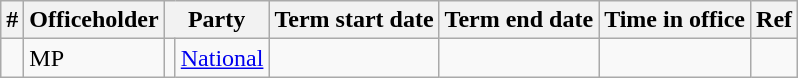<table class='wikitable sortable'>
<tr>
<th>#</th>
<th>Officeholder</th>
<th colspan="2">Party</th>
<th>Term start date</th>
<th>Term end date</th>
<th>Time in office</th>
<th class="unsortable">Ref</th>
</tr>
<tr>
<td align=center></td>
<td> MP</td>
<td></td>
<td><a href='#'>National</a></td>
<td align=center></td>
<td align=center></td>
<td align=right></td>
<td></td>
</tr>
</table>
